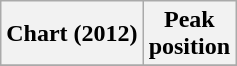<table class="wikitable sortable plainrowheaders" style="text-align:center">
<tr>
<th scope="col">Chart (2012)</th>
<th scope="col">Peak<br> position</th>
</tr>
<tr>
</tr>
</table>
